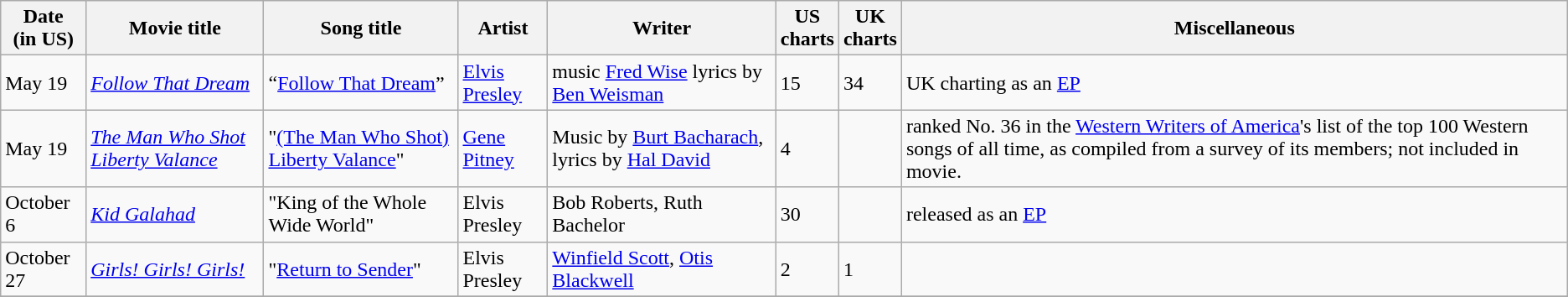<table class="wikitable sortable">
<tr>
<th>Date<br>(in US)</th>
<th>Movie title</th>
<th>Song title</th>
<th>Artist</th>
<th>Writer</th>
<th>US <br>charts</th>
<th>UK<br>charts</th>
<th>Miscellaneous</th>
</tr>
<tr>
<td>May 19</td>
<td><em><a href='#'>Follow That Dream</a></em></td>
<td>“<a href='#'>Follow That Dream</a>”</td>
<td><a href='#'>Elvis Presley</a></td>
<td>music <a href='#'>Fred Wise</a> lyrics by <a href='#'>Ben Weisman</a></td>
<td>15</td>
<td>34</td>
<td>UK charting as an <a href='#'>EP</a></td>
</tr>
<tr>
<td>May 19</td>
<td><em><a href='#'>The Man Who Shot Liberty Valance</a></em></td>
<td>"<a href='#'>(The Man Who Shot) Liberty Valance</a>"</td>
<td><a href='#'>Gene Pitney</a></td>
<td>Music by <a href='#'>Burt Bacharach</a>, lyrics by <a href='#'>Hal David</a></td>
<td>4</td>
<td></td>
<td>ranked No. 36 in the <a href='#'>Western Writers of America</a>'s list of the top 100 Western songs of all time, as compiled from a survey of its members; not included in movie.</td>
</tr>
<tr>
<td>October 6</td>
<td><em><a href='#'>Kid Galahad</a></em></td>
<td>"King of the Whole Wide World"</td>
<td>Elvis Presley</td>
<td>Bob Roberts, Ruth Bachelor</td>
<td>30</td>
<td></td>
<td>released as an <a href='#'>EP</a></td>
</tr>
<tr>
<td>October 27</td>
<td><em><a href='#'>Girls! Girls! Girls!</a></em></td>
<td>"<a href='#'>Return to Sender</a>"</td>
<td>Elvis Presley</td>
<td><a href='#'>Winfield Scott</a>, <a href='#'>Otis Blackwell</a></td>
<td>2</td>
<td>1</td>
<td></td>
</tr>
<tr>
</tr>
</table>
